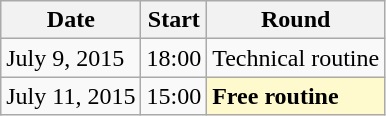<table class=wikitable>
<tr>
<th>Date</th>
<th>Start</th>
<th>Round</th>
</tr>
<tr>
<td>July 9, 2015</td>
<td>18:00</td>
<td>Technical routine</td>
</tr>
<tr>
<td>July 11, 2015</td>
<td>15:00</td>
<td style=background:lemonchiffon><strong>Free routine</strong></td>
</tr>
</table>
